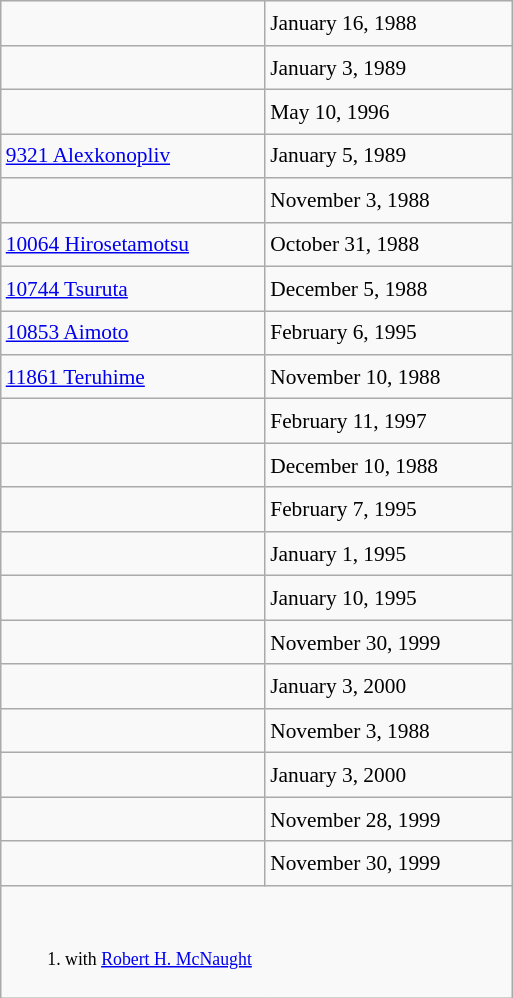<table class="wikitable" style="font-size: 89%; float: left; width: 24em; margin-right: 1em; line-height: 1.6em !important;">
<tr>
<td></td>
<td>January 16, 1988</td>
</tr>
<tr>
<td></td>
<td>January 3, 1989</td>
</tr>
<tr>
<td></td>
<td>May 10, 1996</td>
</tr>
<tr>
<td><a href='#'>9321 Alexkonopliv</a></td>
<td>January 5, 1989</td>
</tr>
<tr>
<td></td>
<td>November 3, 1988</td>
</tr>
<tr>
<td><a href='#'>10064 Hirosetamotsu</a></td>
<td>October 31, 1988</td>
</tr>
<tr>
<td><a href='#'>10744 Tsuruta</a></td>
<td>December 5, 1988</td>
</tr>
<tr>
<td><a href='#'>10853 Aimoto</a></td>
<td>February 6, 1995</td>
</tr>
<tr>
<td><a href='#'>11861 Teruhime</a></td>
<td>November 10, 1988</td>
</tr>
<tr>
<td></td>
<td>February 11, 1997</td>
</tr>
<tr>
<td></td>
<td>December 10, 1988</td>
</tr>
<tr>
<td></td>
<td>February 7, 1995</td>
</tr>
<tr>
<td></td>
<td>January 1, 1995</td>
</tr>
<tr>
<td></td>
<td>January 10, 1995</td>
</tr>
<tr>
<td></td>
<td>November 30, 1999</td>
</tr>
<tr>
<td></td>
<td>January 3, 2000</td>
</tr>
<tr>
<td></td>
<td>November 3, 1988</td>
</tr>
<tr>
<td></td>
<td>January 3, 2000</td>
</tr>
<tr>
<td></td>
<td>November 28, 1999</td>
</tr>
<tr>
<td></td>
<td>November 30, 1999</td>
</tr>
<tr>
<td colspan=2 style="font-size: smaller;"><br><ol><li> with <a href='#'>Robert H. McNaught</a></li></ol></td>
</tr>
</table>
